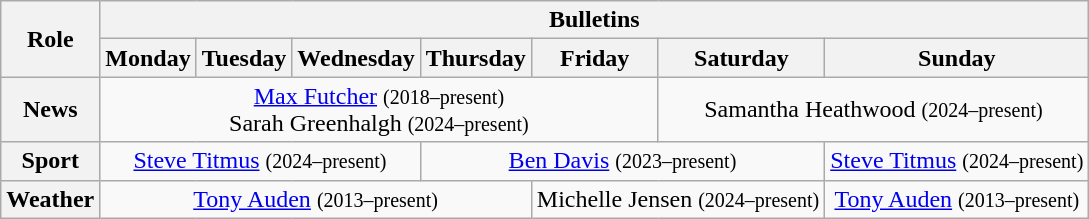<table class="wikitable plainrowheaders" style="text-align:center;">
<tr>
<th rowspan="2" scope="col">Role</th>
<th colspan="7" scope="col">Bulletins</th>
</tr>
<tr>
<th scope="col">Monday</th>
<th scope="col">Tuesday</th>
<th scope="col">Wednesday</th>
<th scope="col">Thursday</th>
<th scope="col">Friday</th>
<th scope="col">Saturday</th>
<th scope="col">Sunday</th>
</tr>
<tr>
<th scope="col">News</th>
<td colspan="5"><a href='#'>Max Futcher</a> <small>(2018–present)</small><br>Sarah Greenhalgh <small>(2024–present)</small></td>
<td colspan="2">Samantha Heathwood <small>(2024–present)</small></td>
</tr>
<tr>
<th scope="col">Sport</th>
<td colspan="3"><a href='#'>Steve Titmus</a> <small>(2024–present)</small></td>
<td colspan="3"><a href='#'>Ben Davis</a> <small>(2023–present)</small></td>
<td><a href='#'>Steve Titmus</a> <small>(2024–present)</small></td>
</tr>
<tr>
<th scope="col">Weather</th>
<td colspan="4"><a href='#'>Tony Auden</a> <small>(2013–present)</small></td>
<td colspan="2">Michelle Jensen <small>(2024–present)</small></td>
<td><a href='#'>Tony Auden</a> <small>(2013–present)</small></td>
</tr>
</table>
